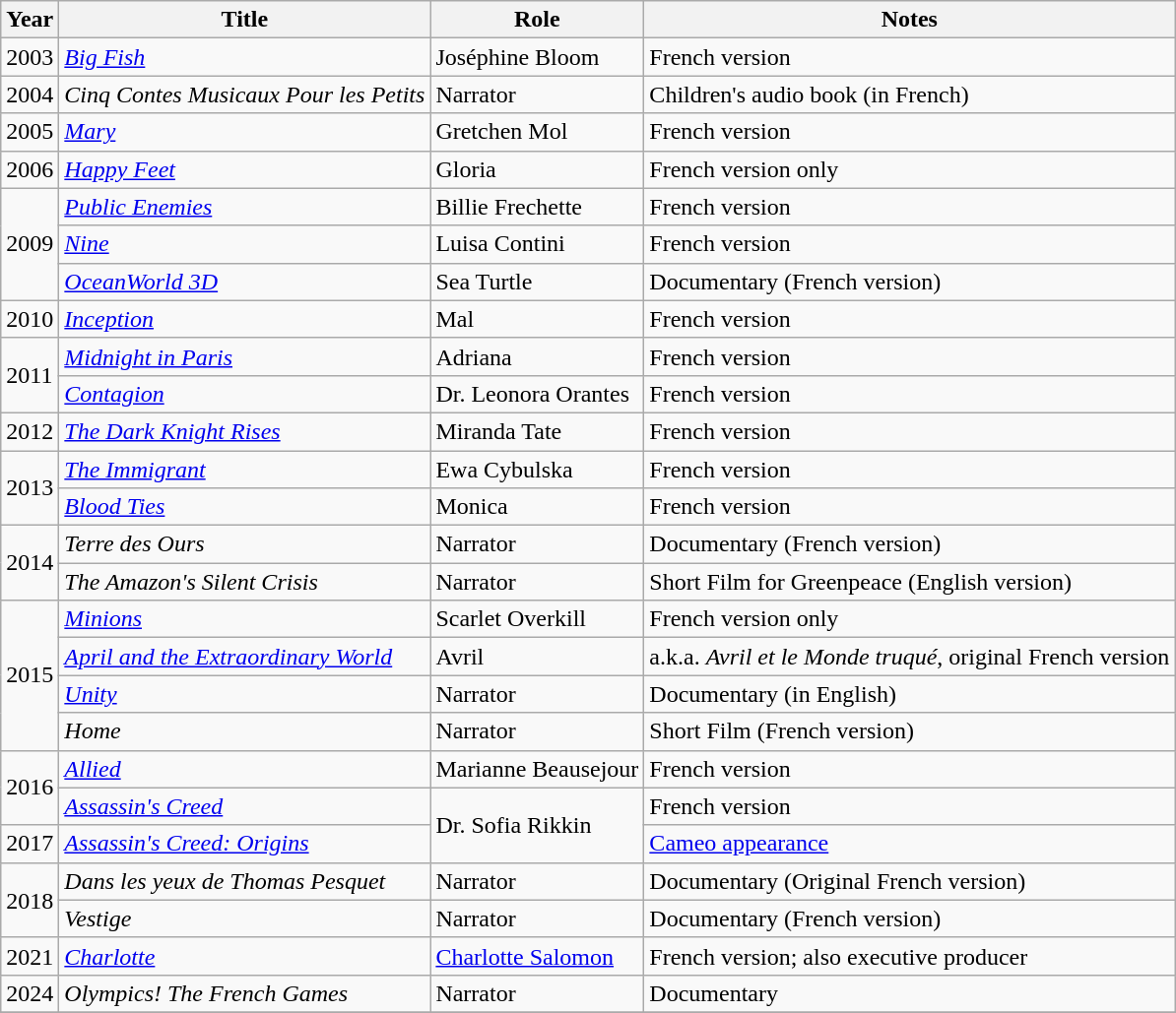<table class="wikitable sortable">
<tr>
<th scope="col">Year</th>
<th scope="col">Title</th>
<th scope="col">Role</th>
<th scope="col" class="unsortable">Notes</th>
</tr>
<tr>
<td>2003</td>
<td><em><a href='#'>Big Fish</a></em></td>
<td>Joséphine Bloom</td>
<td>French version</td>
</tr>
<tr>
<td>2004</td>
<td><em>Cinq Contes Musicaux Pour les Petits</em></td>
<td>Narrator</td>
<td>Children's audio book (in French)</td>
</tr>
<tr>
<td>2005</td>
<td><em><a href='#'>Mary</a></em></td>
<td>Gretchen Mol</td>
<td>French version</td>
</tr>
<tr>
<td>2006</td>
<td><em><a href='#'>Happy Feet</a></em></td>
<td>Gloria</td>
<td>French version only</td>
</tr>
<tr>
<td rowspan="3">2009</td>
<td><em><a href='#'>Public Enemies</a></em></td>
<td>Billie Frechette</td>
<td>French version</td>
</tr>
<tr>
<td><em><a href='#'>Nine</a></em></td>
<td>Luisa Contini</td>
<td>French version</td>
</tr>
<tr>
<td><em><a href='#'>OceanWorld 3D</a></em></td>
<td>Sea Turtle</td>
<td>Documentary (French version)</td>
</tr>
<tr>
<td>2010</td>
<td><em><a href='#'>Inception</a></em></td>
<td>Mal</td>
<td>French version</td>
</tr>
<tr>
<td rowspan="2">2011</td>
<td><em><a href='#'>Midnight in Paris</a></em></td>
<td>Adriana</td>
<td>French version</td>
</tr>
<tr>
<td><em><a href='#'>Contagion</a></em></td>
<td>Dr. Leonora Orantes</td>
<td>French version</td>
</tr>
<tr>
<td>2012</td>
<td><em><a href='#'>The Dark Knight Rises</a></em></td>
<td>Miranda Tate</td>
<td>French version</td>
</tr>
<tr>
<td rowspan="2">2013</td>
<td><em><a href='#'>The Immigrant</a></em></td>
<td>Ewa Cybulska</td>
<td>French version</td>
</tr>
<tr>
<td><em><a href='#'>Blood Ties</a></em></td>
<td>Monica</td>
<td>French version</td>
</tr>
<tr>
<td rowspan="2">2014</td>
<td><em>Terre des Ours</em></td>
<td>Narrator</td>
<td>Documentary (French version)</td>
</tr>
<tr>
<td><em>The Amazon's Silent Crisis</em></td>
<td>Narrator</td>
<td>Short Film for Greenpeace (English version)</td>
</tr>
<tr>
<td rowspan="4">2015</td>
<td><em><a href='#'>Minions</a></em></td>
<td>Scarlet Overkill</td>
<td>French version only</td>
</tr>
<tr>
<td><em><a href='#'>April and the Extraordinary World</a></em></td>
<td>Avril</td>
<td>a.k.a. <em>Avril et le Monde truqué</em>, original French version</td>
</tr>
<tr>
<td><em><a href='#'>Unity</a></em></td>
<td>Narrator</td>
<td>Documentary (in English)</td>
</tr>
<tr>
<td><em>Home</em></td>
<td>Narrator</td>
<td>Short Film (French version)</td>
</tr>
<tr>
<td rowspan="2">2016</td>
<td><em><a href='#'>Allied</a></em></td>
<td>Marianne Beausejour</td>
<td>French version</td>
</tr>
<tr>
<td><em><a href='#'>Assassin's Creed</a></em></td>
<td rowspan="2">Dr. Sofia Rikkin</td>
<td>French version</td>
</tr>
<tr>
<td>2017</td>
<td><em><a href='#'>Assassin's Creed: Origins</a></em></td>
<td><a href='#'>Cameo appearance</a></td>
</tr>
<tr>
<td rowspan="2">2018</td>
<td><em>Dans les yeux de Thomas Pesquet</em></td>
<td>Narrator</td>
<td>Documentary (Original French version)</td>
</tr>
<tr>
<td><em>Vestige</em></td>
<td>Narrator</td>
<td>Documentary (French version)</td>
</tr>
<tr>
<td>2021</td>
<td><em><a href='#'>Charlotte</a></em></td>
<td><a href='#'>Charlotte Salomon</a></td>
<td>French version; also executive producer</td>
</tr>
<tr>
<td>2024</td>
<td><em>Olympics! The French Games</em></td>
<td>Narrator</td>
<td>Documentary</td>
</tr>
<tr>
</tr>
</table>
